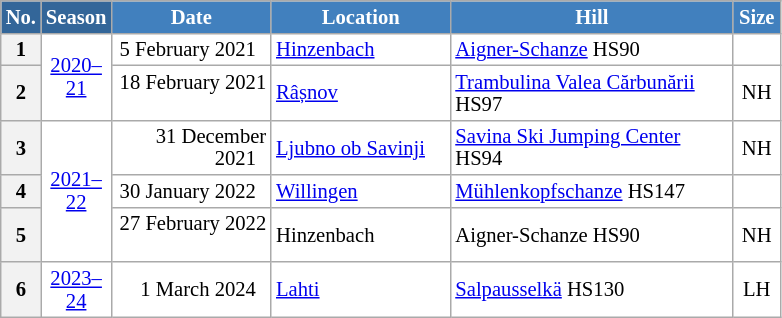<table class="wikitable sortable" style="font-size:86%; line-height:15px; text-align:left; border:grey solid 1px; border-collapse:collapse; background:#ffffff;">
<tr style="background:#efefef;">
<th style="background-color:#369; color:white; width:10px;">No.</th>
<th style="background-color:#369; color:white;  width:30px;">Season</th>
<th style="background-color:#4180be; color:white; width:100px;">Date</th>
<th style="background-color:#4180be; color:white; width:113px;">Location</th>
<th style="background-color:#4180be; color:white; width:182px;">Hill</th>
<th style="background-color:#4180be; color:white; width:25px;">Size</th>
</tr>
<tr>
<th scope=row style="text-align:center;">1</th>
<td align=center rowspan=2><a href='#'>2020–21</a></td>
<td align=right>5 February 2021  </td>
<td> <a href='#'>Hinzenbach</a></td>
<td><a href='#'>Aigner-Schanze</a> HS90</td>
<td align=center></td>
</tr>
<tr>
<th scope=row style="text-align:center;">2</th>
<td align=right>18 February 2021  </td>
<td> <a href='#'>Râșnov</a></td>
<td><a href='#'>Trambulina Valea Cărbunării</a> HS97</td>
<td align=center>NH</td>
</tr>
<tr>
<th scope=row style="text-align:center;">3</th>
<td align=center rowspan=3><a href='#'>2021–22</a></td>
<td align=right>31 December 2021  </td>
<td> <a href='#'>Ljubno ob Savinji</a></td>
<td><a href='#'>Savina Ski Jumping Center</a> HS94</td>
<td align=center>NH</td>
</tr>
<tr>
<th scope=row style="text-align:center;">4</th>
<td align=right>30 January 2022  </td>
<td> <a href='#'>Willingen</a></td>
<td><a href='#'>Mühlenkopfschanze</a> HS147</td>
<td align=center></td>
</tr>
<tr>
<th scope=row style="text-align:center;">5</th>
<td align=right>27 February 2022  </td>
<td> Hinzenbach</td>
<td>Aigner-Schanze HS90</td>
<td align=center>NH</td>
</tr>
<tr>
<th scope=row style="text-align:center;">6</th>
<td align=center><a href='#'>2023–24</a></td>
<td align=right>1 March 2024  </td>
<td> <a href='#'>Lahti</a></td>
<td><a href='#'>Salpausselkä</a> HS130</td>
<td align=center>LH</td>
</tr>
</table>
